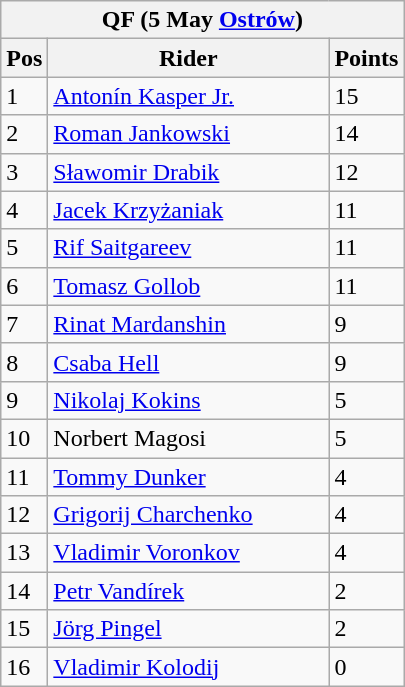<table class="wikitable">
<tr>
<th colspan="6">QF (5 May  <a href='#'>Ostrów</a>)</th>
</tr>
<tr>
<th width=20>Pos</th>
<th width=180>Rider</th>
<th width=40>Points</th>
</tr>
<tr>
<td>1</td>
<td style="text-align:left;"> <a href='#'>Antonín Kasper Jr.</a></td>
<td>15</td>
</tr>
<tr>
<td>2</td>
<td style="text-align:left;"> <a href='#'>Roman Jankowski</a></td>
<td>14</td>
</tr>
<tr>
<td>3</td>
<td style="text-align:left;"> <a href='#'>Sławomir Drabik</a></td>
<td>12</td>
</tr>
<tr>
<td>4</td>
<td style="text-align:left;"> <a href='#'>Jacek Krzyżaniak</a></td>
<td>11</td>
</tr>
<tr>
<td>5</td>
<td style="text-align:left;"> <a href='#'>Rif Saitgareev</a></td>
<td>11</td>
</tr>
<tr>
<td>6</td>
<td style="text-align:left;"> <a href='#'>Tomasz Gollob</a></td>
<td>11</td>
</tr>
<tr>
<td>7</td>
<td style="text-align:left;"> <a href='#'>Rinat Mardanshin</a></td>
<td>9</td>
</tr>
<tr>
<td>8</td>
<td style="text-align:left;"> <a href='#'>Csaba Hell</a></td>
<td>9</td>
</tr>
<tr>
<td>9</td>
<td style="text-align:left;"> <a href='#'>Nikolaj Kokins</a></td>
<td>5</td>
</tr>
<tr>
<td>10</td>
<td style="text-align:left;"> Norbert Magosi</td>
<td>5</td>
</tr>
<tr>
<td>11</td>
<td style="text-align:left;"> <a href='#'>Tommy Dunker</a></td>
<td>4</td>
</tr>
<tr>
<td>12</td>
<td style="text-align:left;"> <a href='#'>Grigorij Charchenko</a></td>
<td>4</td>
</tr>
<tr>
<td>13</td>
<td style="text-align:left;"> <a href='#'>Vladimir Voronkov</a></td>
<td>4</td>
</tr>
<tr>
<td>14</td>
<td style="text-align:left;"> <a href='#'>Petr Vandírek</a></td>
<td>2</td>
</tr>
<tr>
<td>15</td>
<td style="text-align:left;"> <a href='#'>Jörg Pingel</a></td>
<td>2</td>
</tr>
<tr>
<td>16</td>
<td style="text-align:left;"> <a href='#'>Vladimir Kolodij</a></td>
<td>0</td>
</tr>
</table>
